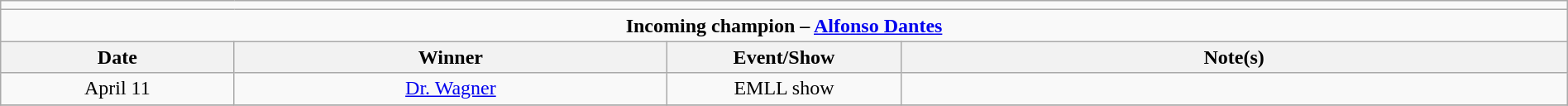<table class="wikitable" style="text-align:center; width:100%;">
<tr>
<td colspan=5></td>
</tr>
<tr>
<td colspan=5><strong>Incoming champion – <a href='#'>Alfonso Dantes</a></strong></td>
</tr>
<tr>
<th width=14%>Date</th>
<th width=26%>Winner</th>
<th width=14%>Event/Show</th>
<th width=40%>Note(s)</th>
</tr>
<tr>
<td>April 11</td>
<td><a href='#'>Dr. Wagner</a></td>
<td>EMLL show</td>
<td></td>
</tr>
<tr>
</tr>
</table>
